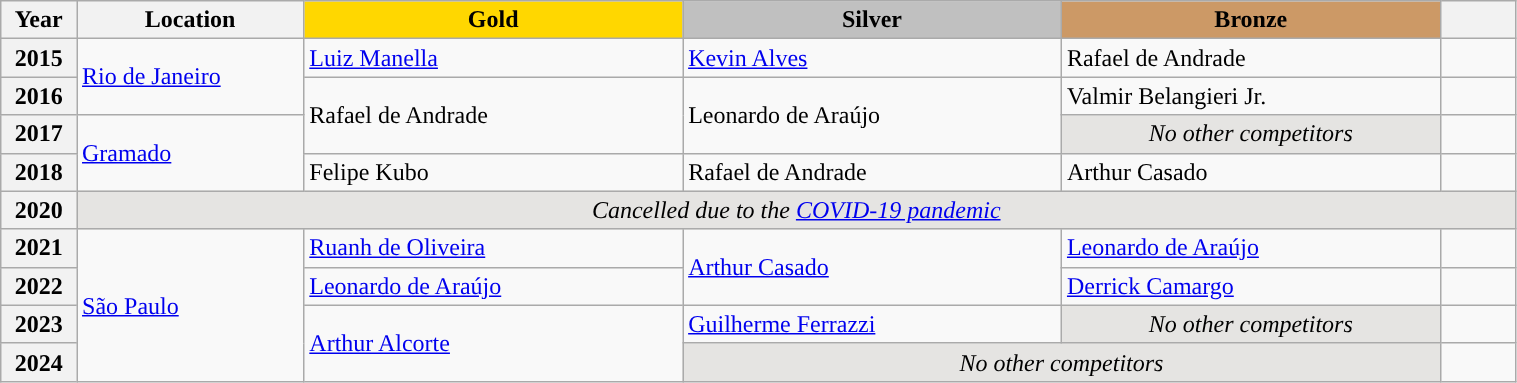<table class="wikitable unsortable" style="text-align:left; width:80%;">
<tr>
<th scope="col" style="text-align:center; width:5%;">Year</th>
<th scope="col" style="text-align:center; width:15%;">Location</th>
<td scope="col" style="text-align:center; width:25%; background:gold"><strong>Gold</strong></td>
<td scope="col" style="text-align:center; width:25%; background:silver"><strong>Silver</strong></td>
<td scope="col" style="text-align:center; width:25%; background:#c96"><strong>Bronze</strong></td>
<th scope="col" style="text-align:center; width:5%;"></th>
</tr>
<tr>
<th scope="row">2015</th>
<td rowspan="2"><a href='#'>Rio de Janeiro</a></td>
<td><a href='#'>Luiz Manella</a></td>
<td><a href='#'>Kevin Alves</a></td>
<td>Rafael de Andrade</td>
<td></td>
</tr>
<tr>
<th scope="row">2016</th>
<td rowspan="2">Rafael de Andrade</td>
<td rowspan="2">Leonardo de Araújo</td>
<td>Valmir Belangieri Jr.</td>
<td></td>
</tr>
<tr>
<th scope="row">2017</th>
<td rowspan="2"><a href='#'>Gramado</a></td>
<td align="center" bgcolor="e5e4e2"><em>No other competitors</em></td>
<td></td>
</tr>
<tr>
<th scope="row">2018</th>
<td>Felipe Kubo</td>
<td>Rafael de Andrade</td>
<td>Arthur Casado</td>
<td></td>
</tr>
<tr>
<th scope="row">2020</th>
<td colspan=5 align="center" bgcolor="e5e4e2"><em>Cancelled due to the <a href='#'>COVID-19 pandemic</a></em></td>
</tr>
<tr>
<th scope="row">2021</th>
<td rowspan="4"><a href='#'>São Paulo</a></td>
<td><a href='#'>Ruanh de Oliveira</a></td>
<td rowspan="2"><a href='#'>Arthur Casado</a></td>
<td><a href='#'>Leonardo de Araújo</a></td>
<td></td>
</tr>
<tr>
<th scope="row">2022</th>
<td><a href='#'>Leonardo de Araújo</a></td>
<td><a href='#'>Derrick Camargo</a></td>
<td></td>
</tr>
<tr>
<th scope="row">2023</th>
<td rowspan="2"><a href='#'>Arthur Alcorte</a></td>
<td><a href='#'>Guilherme Ferrazzi</a></td>
<td align="center" bgcolor="e5e4e2"><em>No other competitors</em></td>
<td></td>
</tr>
<tr>
<th scope="row">2024</th>
<td colspan="2" align="center" bgcolor="e5e4e2"><em>No other competitors</em></td>
<td></td>
</tr>
</table>
